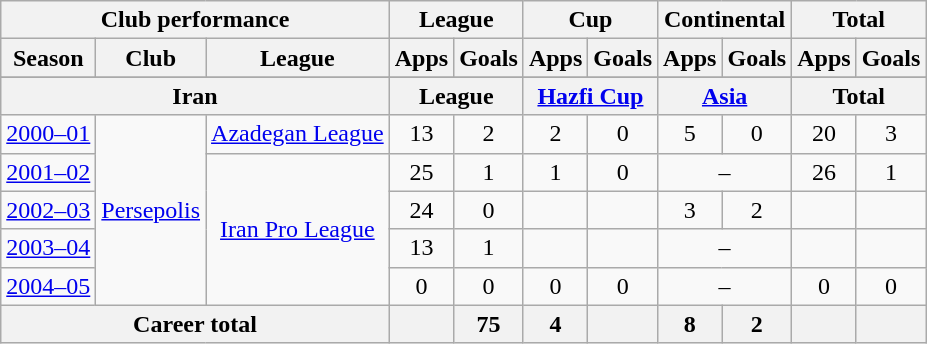<table class="wikitable" style="text-align:center">
<tr>
<th colspan=3>Club performance</th>
<th colspan=2>League</th>
<th colspan=2>Cup</th>
<th colspan=2>Continental</th>
<th colspan=2>Total</th>
</tr>
<tr>
<th>Season</th>
<th>Club</th>
<th>League</th>
<th>Apps</th>
<th>Goals</th>
<th>Apps</th>
<th>Goals</th>
<th>Apps</th>
<th>Goals</th>
<th>Apps</th>
<th>Goals</th>
</tr>
<tr>
</tr>
<tr>
<th colspan=3>Iran</th>
<th colspan=2>League</th>
<th colspan=2><a href='#'>Hazfi Cup</a></th>
<th colspan=2><a href='#'>Asia</a></th>
<th colspan=2>Total</th>
</tr>
<tr>
<td><a href='#'>2000–01</a></td>
<td rowspan="5"><a href='#'>Persepolis</a></td>
<td><a href='#'>Azadegan League</a></td>
<td>13</td>
<td>2</td>
<td>2</td>
<td>0</td>
<td>5</td>
<td>0</td>
<td>20</td>
<td>3</td>
</tr>
<tr>
<td><a href='#'>2001–02</a></td>
<td rowspan="4"><a href='#'>Iran Pro League</a></td>
<td>25</td>
<td>1</td>
<td>1</td>
<td>0</td>
<td colspan="2">–</td>
<td>26</td>
<td>1</td>
</tr>
<tr>
<td><a href='#'>2002–03</a></td>
<td>24</td>
<td>0</td>
<td></td>
<td></td>
<td>3</td>
<td>2</td>
<td></td>
<td></td>
</tr>
<tr>
<td><a href='#'>2003–04</a></td>
<td>13</td>
<td>1</td>
<td></td>
<td></td>
<td colspan="2">–</td>
<td></td>
<td></td>
</tr>
<tr>
<td><a href='#'>2004–05</a></td>
<td>0</td>
<td>0</td>
<td>0</td>
<td>0</td>
<td colspan="2">–</td>
<td>0</td>
<td>0</td>
</tr>
<tr>
<th colspan=3>Career total</th>
<th></th>
<th>75</th>
<th>4</th>
<th></th>
<th>8</th>
<th>2</th>
<th></th>
<th></th>
</tr>
</table>
